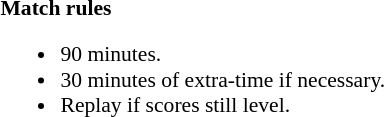<table width=100% style="font-size: 90%">
<tr>
<td width=50% valign=top><br><strong>Match rules</strong><ul><li>90 minutes.</li><li>30 minutes of extra-time if necessary.</li><li>Replay if scores still level.</li></ul></td>
</tr>
</table>
